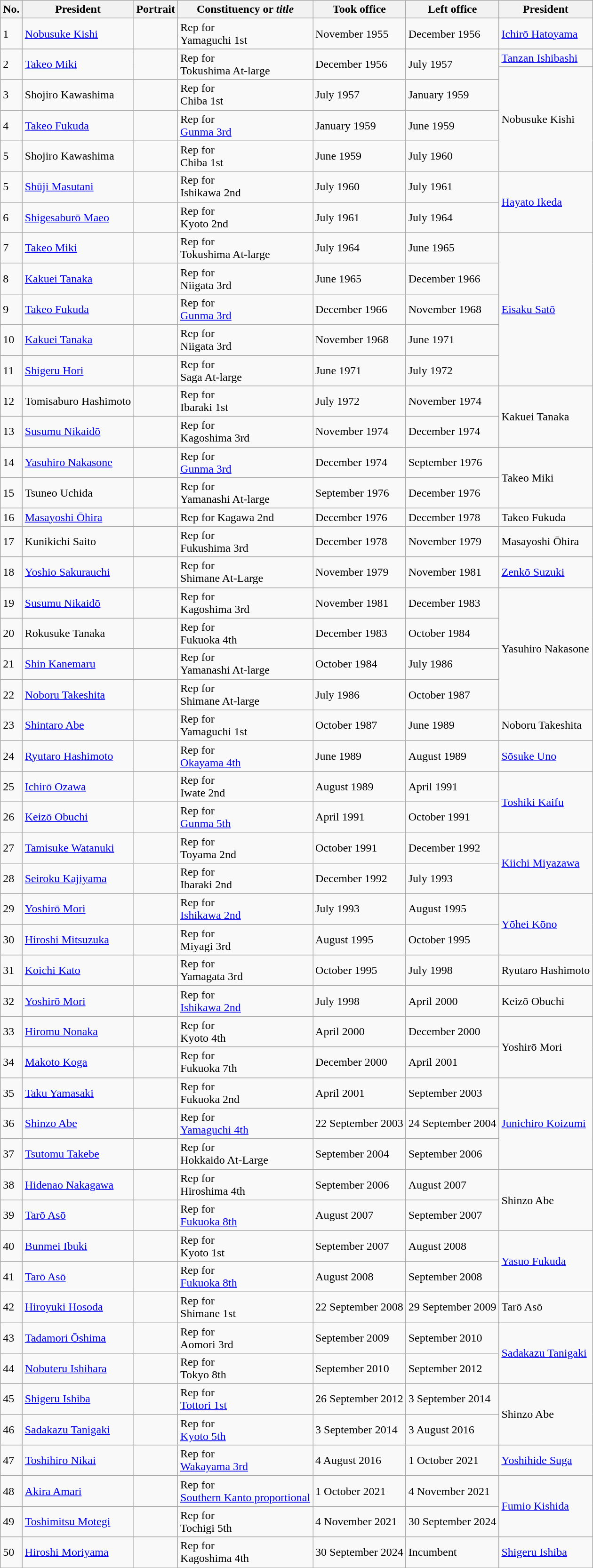<table class="wikitable">
<tr>
<th>No.</th>
<th>President<br></th>
<th class="unsortable">Portrait</th>
<th>Constituency or <em>title</em></th>
<th>Took office</th>
<th>Left office</th>
<th>President</th>
</tr>
<tr>
<td>1</td>
<td><a href='#'>Nobusuke Kishi</a><br><small></small></td>
<td></td>
<td>Rep for<br>Yamaguchi 1st</td>
<td>November 1955</td>
<td>December 1956</td>
<td align="left"><a href='#'>Ichirō Hatoyama</a></td>
</tr>
<tr>
</tr>
<tr>
<td rowspan="2">2</td>
<td rowspan="2"><a href='#'>Takeo Miki</a><br><small></small></td>
<td rowspan="2"></td>
<td rowspan="2">Rep for<br>Tokushima At-large</td>
<td rowspan="2">December 1956</td>
<td rowspan="2">July 1957</td>
<td align="left"><a href='#'>Tanzan Ishibashi</a></td>
</tr>
<tr>
<td rowspan="4">Nobusuke Kishi</td>
</tr>
<tr>
<td>3</td>
<td>Shojiro Kawashima<br><small></small></td>
<td></td>
<td>Rep for<br>Chiba 1st</td>
<td>July 1957</td>
<td>January 1959</td>
</tr>
<tr>
<td>4</td>
<td><a href='#'>Takeo Fukuda</a><br><small></small></td>
<td></td>
<td>Rep for<br><a href='#'>Gunma 3rd</a></td>
<td>January 1959</td>
<td>June 1959</td>
</tr>
<tr>
<td>5</td>
<td>Shojiro Kawashima<br><small></small></td>
<td></td>
<td>Rep for<br>Chiba 1st</td>
<td>June 1959</td>
<td>July 1960</td>
</tr>
<tr>
<td>5</td>
<td><a href='#'>Shūji Masutani</a><br><small></small></td>
<td></td>
<td>Rep for<br>Ishikawa 2nd</td>
<td>July 1960</td>
<td>July 1961</td>
<td rowspan="3" align="left"><a href='#'>Hayato Ikeda</a></td>
</tr>
<tr>
<td>6</td>
<td><a href='#'>Shigesaburō Maeo</a><br><small></small></td>
<td></td>
<td>Rep for<br>Kyoto 2nd</td>
<td>July 1961</td>
<td>July 1964</td>
</tr>
<tr>
<td rowspan="2">7</td>
<td rowspan="2"><a href='#'>Takeo Miki</a><br><small></small></td>
<td rowspan="2"></td>
<td rowspan="2">Rep for<br>Tokushima At-large</td>
<td rowspan="2">July 1964</td>
<td rowspan="2">June 1965</td>
</tr>
<tr>
<td rowspan="5"><a href='#'>Eisaku Satō</a></td>
</tr>
<tr>
<td>8</td>
<td><a href='#'>Kakuei Tanaka</a><br><small></small></td>
<td></td>
<td>Rep for<br>Niigata 3rd</td>
<td>June 1965</td>
<td>December 1966</td>
</tr>
<tr>
<td>9</td>
<td><a href='#'>Takeo Fukuda</a><br><small></small></td>
<td></td>
<td>Rep for<br><a href='#'>Gunma 3rd</a></td>
<td>December 1966</td>
<td>November 1968</td>
</tr>
<tr>
<td>10</td>
<td><a href='#'>Kakuei Tanaka</a><br><small></small></td>
<td></td>
<td>Rep for<br>Niigata 3rd</td>
<td>November 1968</td>
<td>June 1971</td>
</tr>
<tr>
<td>11</td>
<td><a href='#'>Shigeru Hori</a><br><small></small></td>
<td></td>
<td>Rep for<br>Saga At-large</td>
<td>June 1971</td>
<td>July 1972</td>
</tr>
<tr>
<td>12</td>
<td>Tomisaburo Hashimoto<br><small></small></td>
<td></td>
<td>Rep for<br>Ibaraki 1st</td>
<td>July 1972</td>
<td>November 1974</td>
<td rowspan="2" align="left">Kakuei Tanaka</td>
</tr>
<tr>
<td>13</td>
<td><a href='#'>Susumu Nikaidō</a><br><small></small></td>
<td></td>
<td>Rep for<br>Kagoshima 3rd</td>
<td>November 1974</td>
<td>December 1974</td>
</tr>
<tr>
<td>14</td>
<td><a href='#'>Yasuhiro Nakasone</a><br><small></small></td>
<td></td>
<td>Rep for<br><a href='#'>Gunma 3rd</a></td>
<td>December 1974</td>
<td>September 1976</td>
<td rowspan="2" align="left">Takeo Miki</td>
</tr>
<tr>
<td>15</td>
<td>Tsuneo Uchida<br><small></small></td>
<td></td>
<td>Rep for<br>Yamanashi At-large</td>
<td>September 1976</td>
<td>December 1976</td>
</tr>
<tr>
<td>16</td>
<td><a href='#'>Masayoshi Ōhira</a><br><small></small></td>
<td></td>
<td>Rep for Kagawa 2nd</td>
<td>December 1976</td>
<td>December 1978</td>
<td>Takeo Fukuda</td>
</tr>
<tr>
<td>17</td>
<td>Kunikichi Saito<br><small></small></td>
<td></td>
<td>Rep for<br>Fukushima 3rd</td>
<td>December 1978</td>
<td>November 1979</td>
<td rowspan="2" align="left">Masayoshi Ōhira</td>
</tr>
<tr>
<td rowspan="2">18</td>
<td rowspan="2"><a href='#'>Yoshio Sakurauchi</a><br><small></small></td>
<td rowspan="2"></td>
<td rowspan="2">Rep for<br>Shimane At-Large</td>
<td rowspan="2">November 1979</td>
<td rowspan="2">November 1981</td>
</tr>
<tr>
<td rowspan="2" align="left"><a href='#'>Zenkō Suzuki</a></td>
</tr>
<tr>
<td rowspan="2">19</td>
<td rowspan="2"><a href='#'>Susumu Nikaidō</a><br><small></small></td>
<td rowspan="2"></td>
<td rowspan="2">Rep for<br>Kagoshima 3rd</td>
<td rowspan="2">November 1981</td>
<td rowspan="2">December 1983</td>
</tr>
<tr>
<td rowspan="4">Yasuhiro Nakasone</td>
</tr>
<tr>
<td>20</td>
<td>Rokusuke Tanaka<br><small></small></td>
<td></td>
<td>Rep for<br>Fukuoka 4th</td>
<td>December 1983</td>
<td>October 1984</td>
</tr>
<tr>
<td>21</td>
<td><a href='#'>Shin Kanemaru</a><br><small></small></td>
<td></td>
<td>Rep for<br>Yamanashi At-large</td>
<td>October 1984</td>
<td>July 1986</td>
</tr>
<tr>
<td>22</td>
<td><a href='#'>Noboru Takeshita</a><br><small></small></td>
<td></td>
<td>Rep for<br>Shimane At-large</td>
<td>July 1986</td>
<td>October 1987</td>
</tr>
<tr>
<td>23</td>
<td><a href='#'>Shintaro Abe</a><br><small></small></td>
<td></td>
<td>Rep for<br>Yamaguchi 1st</td>
<td>October 1987</td>
<td>June 1989</td>
<td align="left">Noboru Takeshita</td>
</tr>
<tr>
<td>24</td>
<td><a href='#'>Ryutaro Hashimoto</a><br><small></small></td>
<td></td>
<td>Rep for<br><a href='#'>Okayama 4th</a></td>
<td>June 1989</td>
<td>August 1989</td>
<td align="left"><a href='#'>Sōsuke Uno</a></td>
</tr>
<tr>
<td>25</td>
<td><a href='#'>Ichirō Ozawa</a><br><small></small></td>
<td></td>
<td>Rep for<br>Iwate 2nd</td>
<td>August 1989</td>
<td>April 1991</td>
<td rowspan="2" align="left"><a href='#'>Toshiki Kaifu</a></td>
</tr>
<tr>
<td>26</td>
<td><a href='#'>Keizō Obuchi</a><br><small></small></td>
<td></td>
<td>Rep for<br><a href='#'>Gunma 5th</a></td>
<td>April 1991</td>
<td>October 1991</td>
</tr>
<tr>
<td>27</td>
<td><a href='#'>Tamisuke Watanuki</a><br><small></small></td>
<td></td>
<td>Rep for<br>Toyama 2nd</td>
<td>October 1991</td>
<td>December 1992</td>
<td rowspan="2" align="left"><a href='#'>Kiichi Miyazawa</a></td>
</tr>
<tr>
<td>28</td>
<td><a href='#'>Seiroku Kajiyama</a><br><small></small></td>
<td></td>
<td>Rep for<br>Ibaraki 2nd</td>
<td>December 1992</td>
<td>July 1993</td>
</tr>
<tr>
<td>29</td>
<td><a href='#'>Yoshirō Mori</a><br><small></small></td>
<td></td>
<td>Rep for<br><a href='#'>Ishikawa 2nd</a></td>
<td>July 1993</td>
<td>August 1995</td>
<td rowspan="2" align="left"><a href='#'>Yōhei Kōno</a></td>
</tr>
<tr>
<td>30</td>
<td><a href='#'>Hiroshi Mitsuzuka</a><br><small></small></td>
<td></td>
<td>Rep for<br>Miyagi 3rd</td>
<td>August 1995</td>
<td>October 1995</td>
</tr>
<tr>
<td>31</td>
<td><a href='#'>Koichi Kato</a><br><small></small></td>
<td></td>
<td>Rep for<br>Yamagata 3rd</td>
<td>October 1995</td>
<td>July 1998</td>
<td align="left">Ryutaro Hashimoto</td>
</tr>
<tr>
<td>32</td>
<td><a href='#'>Yoshirō Mori</a><br><small></small></td>
<td></td>
<td>Rep for<br><a href='#'>Ishikawa 2nd</a></td>
<td>July 1998</td>
<td>April 2000</td>
<td align="left">Keizō Obuchi</td>
</tr>
<tr>
<td>33</td>
<td><a href='#'>Hiromu Nonaka</a><br><small></small></td>
<td></td>
<td>Rep for<br>Kyoto 4th</td>
<td>April 2000</td>
<td>December 2000</td>
<td rowspan="2" align="left">Yoshirō Mori</td>
</tr>
<tr>
<td>34</td>
<td><a href='#'>Makoto Koga</a><br><small></small></td>
<td></td>
<td>Rep for<br>Fukuoka 7th</td>
<td>December 2000</td>
<td>April 2001</td>
</tr>
<tr>
<td>35</td>
<td><a href='#'>Taku Yamasaki</a><br><small></small></td>
<td></td>
<td>Rep for<br>Fukuoka 2nd</td>
<td>April 2001</td>
<td>September 2003</td>
<td rowspan="3" align="left"><a href='#'>Junichiro Koizumi</a></td>
</tr>
<tr>
<td>36</td>
<td><a href='#'>Shinzo Abe</a><br><small></small></td>
<td></td>
<td>Rep for<br><a href='#'>Yamaguchi 4th</a></td>
<td>22 September 2003</td>
<td>24 September 2004</td>
</tr>
<tr>
<td>37</td>
<td><a href='#'>Tsutomu Takebe</a><br><small></small></td>
<td></td>
<td>Rep for<br>Hokkaido At-Large</td>
<td>September 2004</td>
<td>September 2006</td>
</tr>
<tr>
<td>38</td>
<td><a href='#'>Hidenao Nakagawa</a><br><small></small></td>
<td></td>
<td>Rep for<br>Hiroshima 4th</td>
<td>September 2006</td>
<td>August 2007</td>
<td rowspan="2" align="left">Shinzo Abe</td>
</tr>
<tr>
<td>39</td>
<td><a href='#'>Tarō Asō</a><br><small></small></td>
<td></td>
<td>Rep for<br><a href='#'>Fukuoka 8th</a></td>
<td>August 2007</td>
<td>September 2007</td>
</tr>
<tr>
<td>40</td>
<td><a href='#'>Bunmei Ibuki</a><br><small></small></td>
<td></td>
<td>Rep for<br>Kyoto 1st</td>
<td>September 2007</td>
<td>August 2008</td>
<td rowspan="2" align="left"><a href='#'>Yasuo Fukuda</a></td>
</tr>
<tr>
<td>41</td>
<td><a href='#'>Tarō Asō</a><br><small></small></td>
<td></td>
<td>Rep for<br><a href='#'>Fukuoka 8th</a></td>
<td>August 2008</td>
<td>September 2008</td>
</tr>
<tr>
<td>42</td>
<td><a href='#'>Hiroyuki Hosoda</a><br><small></small></td>
<td></td>
<td>Rep for<br>Shimane 1st</td>
<td>22 September 2008</td>
<td>29 September 2009</td>
<td align="left">Tarō Asō</td>
</tr>
<tr>
<td>43</td>
<td><a href='#'>Tadamori Ōshima</a><br><small></small></td>
<td></td>
<td>Rep for<br>Aomori 3rd</td>
<td>September 2009</td>
<td>September 2010</td>
<td rowspan="2" align="left"><a href='#'>Sadakazu Tanigaki</a></td>
</tr>
<tr>
<td>44</td>
<td><a href='#'>Nobuteru Ishihara</a><br><small></small></td>
<td></td>
<td>Rep for<br>Tokyo 8th</td>
<td>September 2010</td>
<td>September 2012</td>
</tr>
<tr>
<td>45</td>
<td><a href='#'>Shigeru Ishiba</a><br><small></small></td>
<td></td>
<td>Rep for<br><a href='#'>Tottori 1st</a></td>
<td>26 September 2012</td>
<td>3 September 2014</td>
<td rowspan="3" align="left">Shinzo Abe</td>
</tr>
<tr>
<td>46</td>
<td><a href='#'>Sadakazu Tanigaki</a><br><small></small></td>
<td></td>
<td>Rep for<br><a href='#'>Kyoto 5th</a></td>
<td>3 September 2014</td>
<td>3 August 2016</td>
</tr>
<tr>
<td rowspan="2">47</td>
<td rowspan="2"><a href='#'>Toshihiro Nikai</a><br><small></small></td>
<td rowspan="2"></td>
<td rowspan="2">Rep for<br><a href='#'>Wakayama 3rd</a></td>
<td rowspan="2">4 August 2016</td>
<td rowspan="2">1 October 2021</td>
</tr>
<tr>
<td align="left"><a href='#'>Yoshihide Suga</a></td>
</tr>
<tr>
<td>48</td>
<td><a href='#'>Akira Amari</a><br><small></small></td>
<td></td>
<td>Rep for<br><a href='#'>Southern Kanto proportional</a></td>
<td>1 October 2021</td>
<td>4 November 2021</td>
<td rowspan="2" align="left"><a href='#'>Fumio Kishida</a></td>
</tr>
<tr>
<td>49</td>
<td><a href='#'>Toshimitsu Motegi</a><br><small></small></td>
<td></td>
<td>Rep for<br>Tochigi 5th</td>
<td>4 November 2021</td>
<td>30 September 2024</td>
</tr>
<tr>
<td>50</td>
<td><a href='#'>Hiroshi Moriyama</a><br><small></small></td>
<td></td>
<td>Rep for<br>Kagoshima 4th</td>
<td>30 September 2024</td>
<td>Incumbent</td>
<td align="left"><a href='#'>Shigeru Ishiba</a></td>
</tr>
</table>
